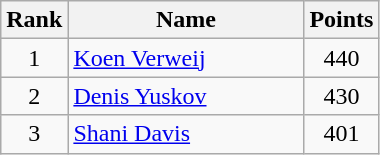<table class="wikitable" border="1">
<tr>
<th width=30>Rank</th>
<th width=150>Name</th>
<th width=25>Points</th>
</tr>
<tr align="center">
<td>1</td>
<td align="left"> <a href='#'>Koen Verweij</a></td>
<td>440</td>
</tr>
<tr align="center">
<td>2</td>
<td align="left"> <a href='#'>Denis Yuskov</a></td>
<td>430</td>
</tr>
<tr align="center">
<td>3</td>
<td align="left"> <a href='#'>Shani Davis</a></td>
<td>401</td>
</tr>
</table>
